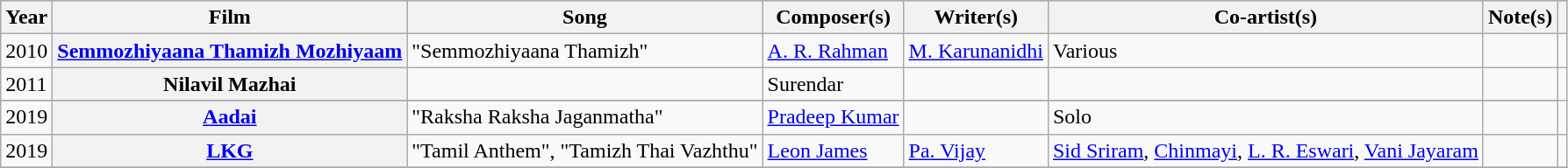<table class="wikitable sortable plainrowheaders">
<tr style="background:#ccc; text-align:center;">
<th scope="col">Year</th>
<th scope="col">Film</th>
<th scope="col">Song</th>
<th scope="col">Composer(s)</th>
<th scope="col">Writer(s)</th>
<th scope="col">Co-artist(s)</th>
<th scope="col">Note(s)</th>
<th scope="col" class="unsortable"></th>
</tr>
<tr>
<td>2010</td>
<th><a href='#'>Semmozhiyaana Thamizh Mozhiyaam</a></th>
<td>"Semmozhiyaana Thamizh"</td>
<td><a href='#'>A. R. Rahman</a></td>
<td><a href='#'>M. Karunanidhi</a></td>
<td>Various</td>
<td></td>
<td></td>
</tr>
<tr>
<td>2011</td>
<th>Nilavil Mazhai</th>
<td></td>
<td>Surendar</td>
<td></td>
<td></td>
<td></td>
</tr>
<tr>
</tr>
<tr>
<td>2019</td>
<th><a href='#'>Aadai</a></th>
<td>"Raksha Raksha Jaganmatha"</td>
<td><a href='#'>Pradeep Kumar</a></td>
<td></td>
<td>Solo</td>
<td></td>
<td></td>
</tr>
<tr>
<td>2019</td>
<th><a href='#'>LKG</a></th>
<td>"Tamil Anthem", "Tamizh Thai Vazhthu"</td>
<td><a href='#'>Leon James</a></td>
<td><a href='#'>Pa. Vijay</a></td>
<td><a href='#'>Sid Sriram</a>, <a href='#'>Chinmayi</a>, <a href='#'>L. R. Eswari</a>, <a href='#'>Vani Jayaram</a></td>
<td></td>
<td></td>
</tr>
<tr>
</tr>
</table>
